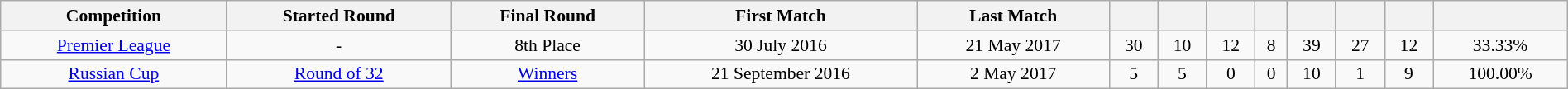<table class="wikitable" style="text-align:center; font-size:90%; width:100%;">
<tr>
<th style=text-align:center;"><strong>Competition</strong></th>
<th style=text-align:center;"><strong>Started Round</strong></th>
<th style=text-align:center;"><strong>Final Round</strong></th>
<th style=text-align:center;"><strong>First Match</strong></th>
<th style=text-align:center;"><strong>Last Match</strong></th>
<th style=text-align:center;"></th>
<th style=text-align:center;"></th>
<th style=text-align:center;"></th>
<th style=text-align:center;"></th>
<th style=text-align:center;"></th>
<th style=text-align:center;"></th>
<th style=text-align:center;"></th>
<th style=text-align:center;"></th>
</tr>
<tr>
<td><a href='#'>Premier League</a></td>
<td>-</td>
<td>8th Place</td>
<td>30 July 2016</td>
<td>21 May 2017</td>
<td>30</td>
<td>10</td>
<td>12</td>
<td>8</td>
<td>39</td>
<td>27</td>
<td>12</td>
<td>33.33%</td>
</tr>
<tr>
<td><a href='#'>Russian Cup</a></td>
<td><a href='#'>Round of 32</a></td>
<td><a href='#'>Winners</a></td>
<td>21 September 2016</td>
<td>2 May 2017</td>
<td>5</td>
<td>5</td>
<td>0</td>
<td>0</td>
<td>10</td>
<td>1</td>
<td>9</td>
<td>100.00%</td>
</tr>
</table>
